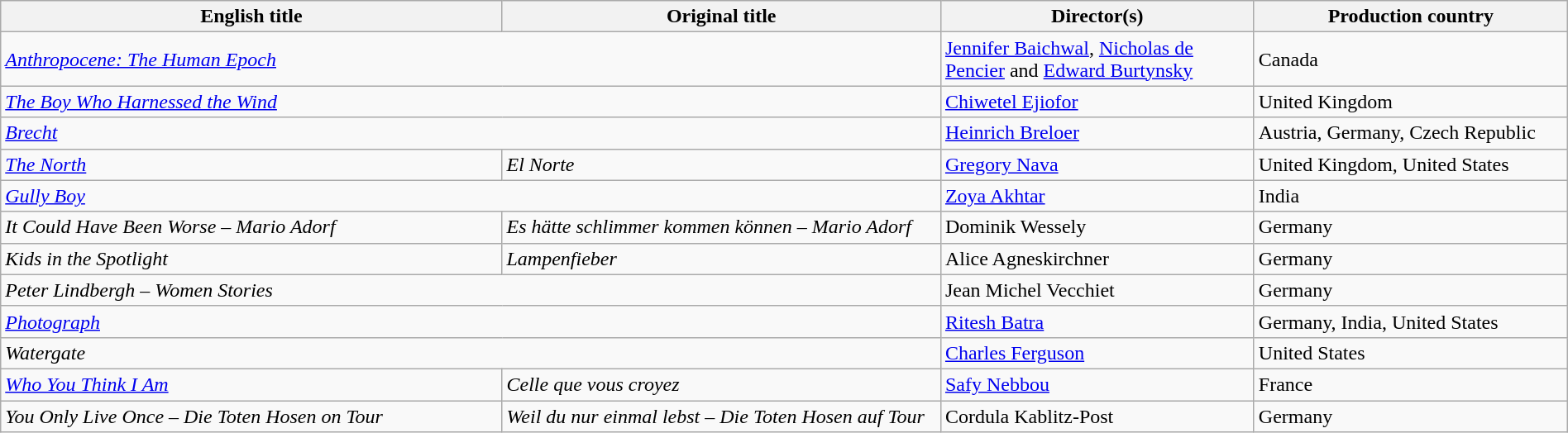<table class="wikitable" width="100%" cellpadding="5">
<tr>
<th scope="col" width="32%">English title</th>
<th scope="col" width="28%">Original title</th>
<th scope="col" width="20%">Director(s)</th>
<th scope="col" width="20%">Production country</th>
</tr>
<tr>
<td colspan=2><em><a href='#'>Anthropocene: The Human Epoch</a></em></td>
<td><a href='#'>Jennifer Baichwal</a>, <a href='#'>Nicholas de Pencier</a> and <a href='#'>Edward Burtynsky</a></td>
<td>Canada</td>
</tr>
<tr>
<td colspan=2><em><a href='#'>The Boy Who Harnessed the Wind</a></em></td>
<td><a href='#'>Chiwetel Ejiofor</a></td>
<td>United Kingdom</td>
</tr>
<tr>
<td colspan=2><em><a href='#'>Brecht</a></em></td>
<td><a href='#'>Heinrich Breloer</a></td>
<td>Austria, Germany, Czech Republic</td>
</tr>
<tr>
<td><em><a href='#'>The North</a></em></td>
<td><em>El Norte</em></td>
<td><a href='#'>Gregory Nava</a></td>
<td>United Kingdom, United States</td>
</tr>
<tr>
<td colspan=2><em><a href='#'>Gully Boy</a></em></td>
<td><a href='#'>Zoya Akhtar</a></td>
<td>India</td>
</tr>
<tr>
<td><em>It Could Have Been Worse – Mario Adorf</em></td>
<td><em>Es hätte schlimmer kommen können – Mario Adorf</em></td>
<td>Dominik Wessely</td>
<td>Germany</td>
</tr>
<tr>
<td><em>Kids in the Spotlight</em></td>
<td><em>Lampenfieber</em></td>
<td>Alice Agneskirchner</td>
<td>Germany</td>
</tr>
<tr>
<td colspan=2><em>Peter Lindbergh – Women Stories</em></td>
<td>Jean Michel Vecchiet</td>
<td>Germany</td>
</tr>
<tr>
<td colspan=2><em><a href='#'>Photograph</a></em></td>
<td><a href='#'>Ritesh Batra</a></td>
<td>Germany, India, United States</td>
</tr>
<tr>
<td colspan=2><em>Watergate</em></td>
<td><a href='#'>Charles Ferguson</a></td>
<td>United States</td>
</tr>
<tr>
<td><em><a href='#'>Who You Think I Am</a></em></td>
<td><em>Celle que vous croyez</em></td>
<td><a href='#'>Safy Nebbou</a></td>
<td>France</td>
</tr>
<tr>
<td><em>You Only Live Once – Die Toten Hosen on Tour</em></td>
<td><em>Weil du nur einmal lebst – Die Toten Hosen auf Tour</em></td>
<td>Cordula Kablitz-Post</td>
<td>Germany</td>
</tr>
</table>
